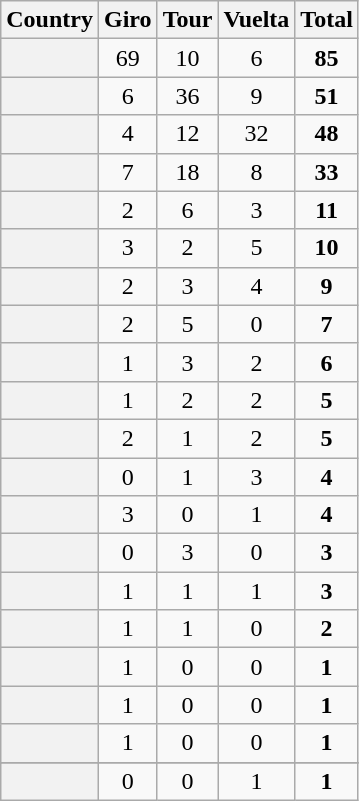<table class="sortable plainrowheaders wikitable" style="text-align:center">
<tr>
<th scope=col>Country</th>
<th scope=col>Giro</th>
<th scope=col>Tour</th>
<th scope=col>Vuelta</th>
<th scope=col>Total</th>
</tr>
<tr>
<th scope=row align=left></th>
<td>69</td>
<td>10</td>
<td>6</td>
<td><strong>85</strong></td>
</tr>
<tr>
<th scope=row align=left></th>
<td>6</td>
<td>36</td>
<td>9</td>
<td><strong>51</strong></td>
</tr>
<tr>
<th scope=row align=left></th>
<td>4</td>
<td>12</td>
<td>32</td>
<td><strong>48</strong></td>
</tr>
<tr>
<th scope=row align=left></th>
<td>7</td>
<td>18</td>
<td>8</td>
<td><strong>33</strong></td>
</tr>
<tr>
<th scope=row align=left></th>
<td>2</td>
<td>6</td>
<td>3</td>
<td><strong>11</strong></td>
</tr>
<tr>
<th scope=row align=left></th>
<td>3</td>
<td>2</td>
<td>5</td>
<td><strong>10</strong></td>
</tr>
<tr>
<th scope=row align=left></th>
<td>2</td>
<td>3</td>
<td>4</td>
<td><strong>9</strong></td>
</tr>
<tr>
<th scope=row align=left></th>
<td>2</td>
<td>5</td>
<td>0</td>
<td><strong>7</strong></td>
</tr>
<tr>
<th scope=row align=left></th>
<td>1</td>
<td>3</td>
<td>2</td>
<td><strong>6</strong></td>
</tr>
<tr>
<th scope=row align=left></th>
<td>1</td>
<td>2</td>
<td>2</td>
<td><strong>5</strong></td>
</tr>
<tr>
<th scope=row align=left></th>
<td>2</td>
<td>1</td>
<td>2</td>
<td><strong>5</strong></td>
</tr>
<tr>
<th scope=row align=left></th>
<td>0</td>
<td>1</td>
<td>3</td>
<td><strong>4</strong></td>
</tr>
<tr>
<th scope=row align=left></th>
<td>3</td>
<td>0</td>
<td>1</td>
<td><strong>4</strong></td>
</tr>
<tr>
<th scope=row align=left></th>
<td>0</td>
<td>3</td>
<td>0</td>
<td><strong>3</strong></td>
</tr>
<tr>
<th scope=row align=left></th>
<td>1</td>
<td>1</td>
<td>1</td>
<td><strong>3</strong></td>
</tr>
<tr>
<th scope=row align=left></th>
<td>1</td>
<td>1</td>
<td>0</td>
<td><strong>2</strong></td>
</tr>
<tr>
<th scope=row align=left></th>
<td>1</td>
<td>0</td>
<td>0</td>
<td><strong>1</strong></td>
</tr>
<tr>
<th scope=row align=left></th>
<td>1</td>
<td>0</td>
<td>0</td>
<td><strong>1</strong></td>
</tr>
<tr>
<th scope=row align=left></th>
<td>1</td>
<td>0</td>
<td>0</td>
<td><strong>1</strong></td>
</tr>
<tr>
</tr>
<tr>
<th scope=row align=left></th>
<td>0</td>
<td>0</td>
<td>1</td>
<td><strong>1</strong></td>
</tr>
</table>
